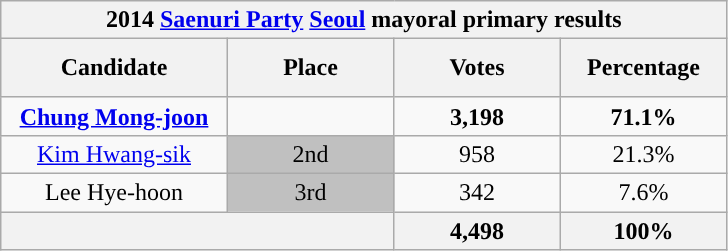<table class="wikitable" style="text-align:center;">
<tr>
<th colspan=4>2014 <a href='#'>Saenuri Party</a> <a href='#'>Seoul</a> mayoral primary results</th>
</tr>
<tr>
<th style="padding:10px;" width=130><strong>Candidate</strong></th>
<th style="padding:10px;" width=90><strong>Place</strong></th>
<th style="padding:10px;" width=90><strong>Votes</strong></th>
<th style="padding:10px;" width=90><strong>Percentage</strong></th>
</tr>
<tr>
<td><strong><a href='#'>Chung Mong-joon</a></strong></td>
<td style="background:"><strong></strong></td>
<td><strong>3,198</strong></td>
<td><strong>71.1%</strong></td>
</tr>
<tr>
<td><a href='#'>Kim Hwang-sik</a></td>
<td style="background:silver;">2nd</td>
<td>958</td>
<td>21.3%</td>
</tr>
<tr>
<td>Lee Hye-hoon</td>
<td style="background: silver;">3rd</td>
<td>342</td>
<td>7.6%</td>
</tr>
<tr>
<th colspan=2></th>
<th>4,498</th>
<th>100%</th>
</tr>
</table>
